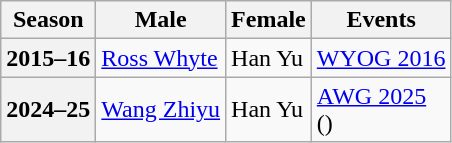<table class="wikitable">
<tr>
<th scope="col">Season</th>
<th scope="col">Male</th>
<th scope="col">Female</th>
<th scope="col">Events</th>
</tr>
<tr>
<th scope="row">2015–16</th>
<td><a href='#'>Ross Whyte</a></td>
<td>Han Yu</td>
<td><a href='#'>WYOG 2016</a> </td>
</tr>
<tr>
<th scope="row">2024–25</th>
<td><a href='#'>Wang Zhiyu</a></td>
<td>Han Yu</td>
<td><a href='#'>AWG 2025</a>  <br>  ()</td>
</tr>
</table>
